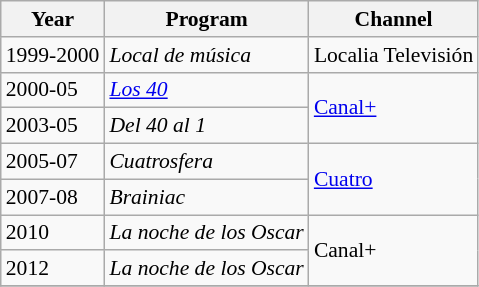<table class="wikitable" style="font-size: 90%;">
<tr>
<th>Year</th>
<th>Program</th>
<th>Channel</th>
</tr>
<tr>
<td>1999-2000</td>
<td><em>Local de música</em></td>
<td>Localia Televisión</td>
</tr>
<tr>
<td>2000-05</td>
<td><em><a href='#'>Los 40</a></em></td>
<td rowspan=2><a href='#'>Canal+</a></td>
</tr>
<tr>
<td>2003-05</td>
<td><em>Del 40 al 1</em></td>
</tr>
<tr>
<td>2005-07</td>
<td><em>Cuatrosfera</em></td>
<td rowspan=2><a href='#'>Cuatro</a></td>
</tr>
<tr>
<td>2007-08</td>
<td><em>Brainiac</em></td>
</tr>
<tr>
<td>2010</td>
<td><em>La noche de los Oscar</em></td>
<td rowspan=2>Canal+</td>
</tr>
<tr>
<td>2012</td>
<td><em>La noche de los Oscar</em></td>
</tr>
<tr>
</tr>
</table>
